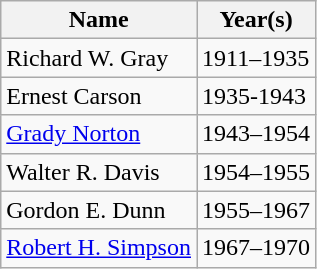<table class="wikitable" border="1">
<tr>
<th>Name</th>
<th>Year(s)</th>
</tr>
<tr>
<td>Richard W. Gray</td>
<td>1911–1935</td>
</tr>
<tr>
<td>Ernest Carson</td>
<td>1935-1943</td>
</tr>
<tr>
<td><a href='#'>Grady Norton</a></td>
<td>1943–1954</td>
</tr>
<tr>
<td>Walter R. Davis</td>
<td>1954–1955</td>
</tr>
<tr>
<td>Gordon E. Dunn</td>
<td>1955–1967</td>
</tr>
<tr>
<td><a href='#'>Robert H. Simpson</a></td>
<td>1967–1970</td>
</tr>
</table>
